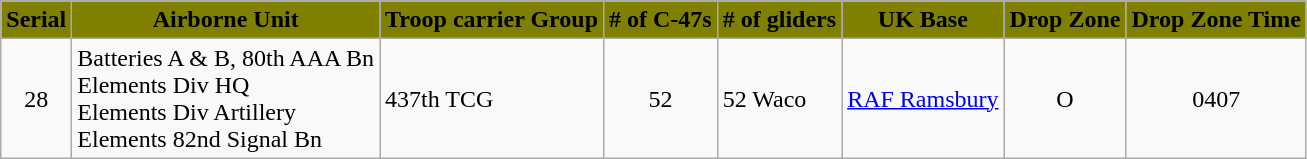<table class="wikitable">
<tr style="background: olive">
<td align = center><span><strong>Serial</strong></span></td>
<td align=center><span><strong>Airborne Unit</strong></span></td>
<td align=center><span><strong>Troop carrier Group</strong></span></td>
<td align=center><span><strong># of C-47s</strong></span></td>
<td align=center><span><strong># of gliders</strong></span></td>
<td align=center><span><strong>UK Base</strong></span></td>
<td align=center><span><strong>Drop Zone</strong></span></td>
<td align=center><span><strong>Drop Zone Time</strong></span></td>
</tr>
<tr>
<td align = center>28</td>
<td>Batteries A & B, 80th AAA Bn <br> Elements Div HQ <br> Elements Div Artillery <br> Elements 82nd Signal Bn</td>
<td>437th TCG</td>
<td align=center>52</td>
<td>52 Waco</td>
<td><a href='#'>RAF Ramsbury</a></td>
<td align=center>O</td>
<td align=center>0407</td>
</tr>
</table>
